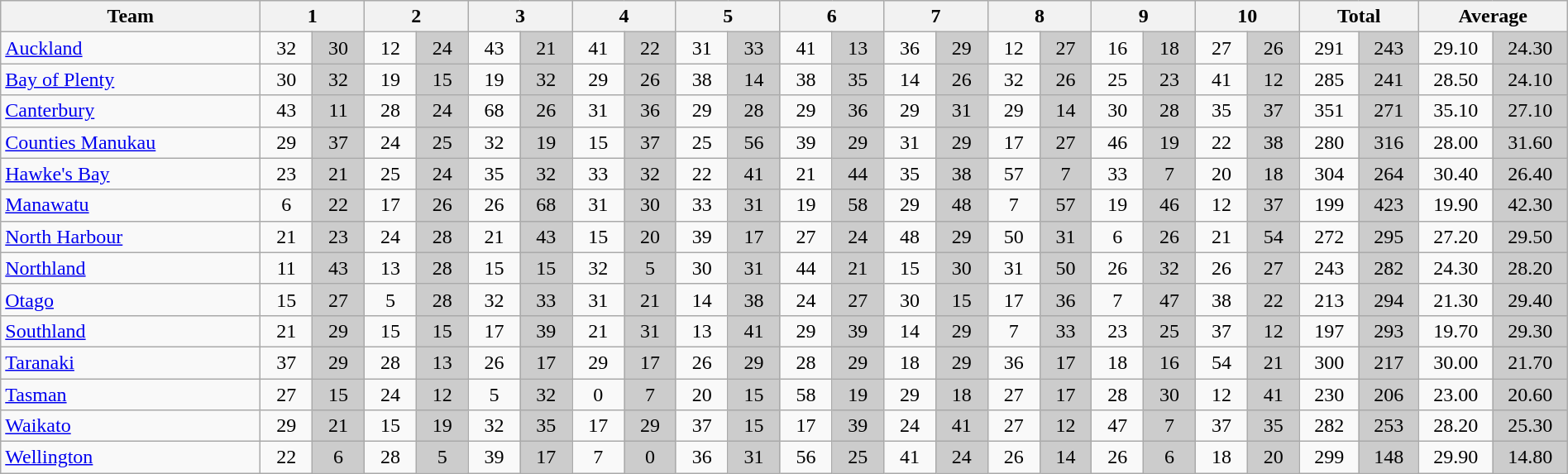<table class="wikitable" style="text-align:center;width:100%">
<tr>
<th style="width:10%">Team</th>
<th style="width:4%" colspan=2>1</th>
<th style="width:4%" colspan=2>2</th>
<th style="width:4%" colspan=2>3</th>
<th style="width:4%" colspan=2>4</th>
<th style="width:4%" colspan=2>5</th>
<th style="width:4%" colspan=2>6</th>
<th style="width:4%" colspan=2>7</th>
<th style="width:4%" colspan=2>8</th>
<th style="width:4%" colspan=2>9</th>
<th style="width:4%" colspan=2>10</th>
<th style="width:4%" colspan=2>Total</th>
<th style="width:4%" colspan=2>Average</th>
</tr>
<tr>
<td style="text-align:left"><a href='#'>Auckland</a></td>
<td>32</td>
<td style="background:#ccc">30</td>
<td>12</td>
<td style="background:#ccc">24</td>
<td>43</td>
<td style="background:#ccc">21</td>
<td>41</td>
<td style="background:#ccc">22</td>
<td>31</td>
<td style="background:#ccc">33</td>
<td>41</td>
<td style="background:#ccc">13</td>
<td>36</td>
<td style="background:#ccc">29</td>
<td>12</td>
<td style="background:#ccc">27</td>
<td>16</td>
<td style="background:#ccc">18</td>
<td>27</td>
<td style="background:#ccc">26</td>
<td>291</td>
<td style="background:#ccc">243</td>
<td>29.10</td>
<td style="background:#ccc">24.30</td>
</tr>
<tr>
<td style="text-align:left"><a href='#'>Bay of Plenty</a></td>
<td>30</td>
<td style="background:#ccc">32</td>
<td>19</td>
<td style="background:#ccc">15</td>
<td>19</td>
<td style="background:#ccc">32</td>
<td>29</td>
<td style="background:#ccc">26</td>
<td>38</td>
<td style="background:#ccc">14</td>
<td>38</td>
<td style="background:#ccc">35</td>
<td>14</td>
<td style="background:#ccc">26</td>
<td>32</td>
<td style="background:#ccc">26</td>
<td>25</td>
<td style="background:#ccc">23</td>
<td>41</td>
<td style="background:#ccc">12</td>
<td>285</td>
<td style="background:#ccc">241</td>
<td>28.50</td>
<td style="background:#ccc">24.10</td>
</tr>
<tr>
<td style="text-align:left"><a href='#'>Canterbury</a></td>
<td>43</td>
<td style="background:#ccc">11</td>
<td>28</td>
<td style="background:#ccc">24</td>
<td>68</td>
<td style="background:#ccc">26</td>
<td>31</td>
<td style="background:#ccc">36</td>
<td>29</td>
<td style="background:#ccc">28</td>
<td>29</td>
<td style="background:#ccc">36</td>
<td>29</td>
<td style="background:#ccc">31</td>
<td>29</td>
<td style="background:#ccc">14</td>
<td>30</td>
<td style="background:#ccc">28</td>
<td>35</td>
<td style="background:#ccc">37</td>
<td>351</td>
<td style="background:#ccc">271</td>
<td>35.10</td>
<td style="background:#ccc">27.10</td>
</tr>
<tr>
<td style="text-align:left"><a href='#'>Counties Manukau</a></td>
<td>29</td>
<td style="background:#ccc">37</td>
<td>24</td>
<td style="background:#ccc">25</td>
<td>32</td>
<td style="background:#ccc">19</td>
<td>15</td>
<td style="background:#ccc">37</td>
<td>25</td>
<td style="background:#ccc">56</td>
<td>39</td>
<td style="background:#ccc">29</td>
<td>31</td>
<td style="background:#ccc">29</td>
<td>17</td>
<td style="background:#ccc">27</td>
<td>46</td>
<td style="background:#ccc">19</td>
<td>22</td>
<td style="background:#ccc">38</td>
<td>280</td>
<td style="background:#ccc">316</td>
<td>28.00</td>
<td style="background:#ccc">31.60</td>
</tr>
<tr>
<td style="text-align:left"><a href='#'>Hawke's Bay</a></td>
<td>23</td>
<td style="background:#ccc">21</td>
<td>25</td>
<td style="background:#ccc">24</td>
<td>35</td>
<td style="background:#ccc">32</td>
<td>33</td>
<td style="background:#ccc">32</td>
<td>22</td>
<td style="background:#ccc">41</td>
<td>21</td>
<td style="background:#ccc">44</td>
<td>35</td>
<td style="background:#ccc">38</td>
<td>57</td>
<td style="background:#ccc">7</td>
<td>33</td>
<td style="background:#ccc">7</td>
<td>20</td>
<td style="background:#ccc">18</td>
<td>304</td>
<td style="background:#ccc">264</td>
<td>30.40</td>
<td style="background:#ccc">26.40</td>
</tr>
<tr>
<td style="text-align:left"><a href='#'>Manawatu</a></td>
<td>6</td>
<td style="background:#ccc">22</td>
<td>17</td>
<td style="background:#ccc">26</td>
<td>26</td>
<td style="background:#ccc">68</td>
<td>31</td>
<td style="background:#ccc">30</td>
<td>33</td>
<td style="background:#ccc">31</td>
<td>19</td>
<td style="background:#ccc">58</td>
<td>29</td>
<td style="background:#ccc">48</td>
<td>7</td>
<td style="background:#ccc">57</td>
<td>19</td>
<td style="background:#ccc">46</td>
<td>12</td>
<td style="background:#ccc">37</td>
<td>199</td>
<td style="background:#ccc">423</td>
<td>19.90</td>
<td style="background:#ccc">42.30</td>
</tr>
<tr>
<td style="text-align:left"><a href='#'>North Harbour</a></td>
<td>21</td>
<td style="background:#ccc">23</td>
<td>24</td>
<td style="background:#ccc">28</td>
<td>21</td>
<td style="background:#ccc">43</td>
<td>15</td>
<td style="background:#ccc">20</td>
<td>39</td>
<td style="background:#ccc">17</td>
<td>27</td>
<td style="background:#ccc">24</td>
<td>48</td>
<td style="background:#ccc">29</td>
<td>50</td>
<td style="background:#ccc">31</td>
<td>6</td>
<td style="background:#ccc">26</td>
<td>21</td>
<td style="background:#ccc">54</td>
<td>272</td>
<td style="background:#ccc">295</td>
<td>27.20</td>
<td style="background:#ccc">29.50</td>
</tr>
<tr>
<td style="text-align:left"><a href='#'>Northland</a></td>
<td>11</td>
<td style="background:#ccc">43</td>
<td>13</td>
<td style="background:#ccc">28</td>
<td>15</td>
<td style="background:#ccc">15</td>
<td>32</td>
<td style="background:#ccc">5</td>
<td>30</td>
<td style="background:#ccc">31</td>
<td>44</td>
<td style="background:#ccc">21</td>
<td>15</td>
<td style="background:#ccc">30</td>
<td>31</td>
<td style="background:#ccc">50</td>
<td>26</td>
<td style="background:#ccc">32</td>
<td>26</td>
<td style="background:#ccc">27</td>
<td>243</td>
<td style="background:#ccc">282</td>
<td>24.30</td>
<td style="background:#ccc">28.20</td>
</tr>
<tr>
<td style="text-align:left"><a href='#'>Otago</a></td>
<td>15</td>
<td style="background:#ccc">27</td>
<td>5</td>
<td style="background:#ccc">28</td>
<td>32</td>
<td style="background:#ccc">33</td>
<td>31</td>
<td style="background:#ccc">21</td>
<td>14</td>
<td style="background:#ccc">38</td>
<td>24</td>
<td style="background:#ccc">27</td>
<td>30</td>
<td style="background:#ccc">15</td>
<td>17</td>
<td style="background:#ccc">36</td>
<td>7</td>
<td style="background:#ccc">47</td>
<td>38</td>
<td style="background:#ccc">22</td>
<td>213</td>
<td style="background:#ccc">294</td>
<td>21.30</td>
<td style="background:#ccc">29.40</td>
</tr>
<tr>
<td style="text-align:left"><a href='#'>Southland</a></td>
<td>21</td>
<td style="background:#ccc">29</td>
<td>15</td>
<td style="background:#ccc">15</td>
<td>17</td>
<td style="background:#ccc">39</td>
<td>21</td>
<td style="background:#ccc">31</td>
<td>13</td>
<td style="background:#ccc">41</td>
<td>29</td>
<td style="background:#ccc">39</td>
<td>14</td>
<td style="background:#ccc">29</td>
<td>7</td>
<td style="background:#ccc">33</td>
<td>23</td>
<td style="background:#ccc">25</td>
<td>37</td>
<td style="background:#ccc">12</td>
<td>197</td>
<td style="background:#ccc">293</td>
<td>19.70</td>
<td style="background:#ccc">29.30</td>
</tr>
<tr>
<td style="text-align:left"><a href='#'>Taranaki</a></td>
<td>37</td>
<td style="background:#ccc">29</td>
<td>28</td>
<td style="background:#ccc">13</td>
<td>26</td>
<td style="background:#ccc">17</td>
<td>29</td>
<td style="background:#ccc">17</td>
<td>26</td>
<td style="background:#ccc">29</td>
<td>28</td>
<td style="background:#ccc">29</td>
<td>18</td>
<td style="background:#ccc">29</td>
<td>36</td>
<td style="background:#ccc">17</td>
<td>18</td>
<td style="background:#ccc">16</td>
<td>54</td>
<td style="background:#ccc">21</td>
<td>300</td>
<td style="background:#ccc">217</td>
<td>30.00</td>
<td style="background:#ccc">21.70</td>
</tr>
<tr>
<td style="text-align:left"><a href='#'>Tasman</a></td>
<td>27</td>
<td style="background:#ccc">15</td>
<td>24</td>
<td style="background:#ccc">12</td>
<td>5</td>
<td style="background:#ccc">32</td>
<td>0</td>
<td style="background:#ccc">7</td>
<td>20</td>
<td style="background:#ccc">15</td>
<td>58</td>
<td style="background:#ccc">19</td>
<td>29</td>
<td style="background:#ccc">18</td>
<td>27</td>
<td style="background:#ccc">17</td>
<td>28</td>
<td style="background:#ccc">30</td>
<td>12</td>
<td style="background:#ccc">41</td>
<td>230</td>
<td style="background:#ccc">206</td>
<td>23.00</td>
<td style="background:#ccc">20.60</td>
</tr>
<tr>
<td style="text-align:left"><a href='#'>Waikato</a></td>
<td>29</td>
<td style="background:#ccc">21</td>
<td>15</td>
<td style="background:#ccc">19</td>
<td>32</td>
<td style="background:#ccc">35</td>
<td>17</td>
<td style="background:#ccc">29</td>
<td>37</td>
<td style="background:#ccc">15</td>
<td>17</td>
<td style="background:#ccc">39</td>
<td>24</td>
<td style="background:#ccc">41</td>
<td>27</td>
<td style="background:#ccc">12</td>
<td>47</td>
<td style="background:#ccc">7</td>
<td>37</td>
<td style="background:#ccc">35</td>
<td>282</td>
<td style="background:#ccc">253</td>
<td>28.20</td>
<td style="background:#ccc">25.30</td>
</tr>
<tr>
<td style="text-align:left"><a href='#'>Wellington</a></td>
<td>22</td>
<td style="background:#ccc">6</td>
<td>28</td>
<td style="background:#ccc">5</td>
<td>39</td>
<td style="background:#ccc">17</td>
<td>7</td>
<td style="background:#ccc">0</td>
<td>36</td>
<td style="background:#ccc">31</td>
<td>56</td>
<td style="background:#ccc">25</td>
<td>41</td>
<td style="background:#ccc">24</td>
<td>26</td>
<td style="background:#ccc">14</td>
<td>26</td>
<td style="background:#ccc">6</td>
<td>18</td>
<td style="background:#ccc">20</td>
<td>299</td>
<td style="background:#ccc">148</td>
<td>29.90</td>
<td style="background:#ccc">14.80</td>
</tr>
</table>
